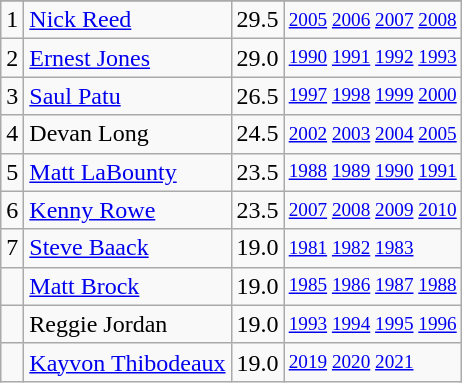<table class="wikitable">
<tr>
</tr>
<tr>
<td>1</td>
<td><a href='#'>Nick Reed</a></td>
<td>29.5</td>
<td style="font-size:80%;"><a href='#'>2005</a> <a href='#'>2006</a> <a href='#'>2007</a> <a href='#'>2008</a></td>
</tr>
<tr>
<td>2</td>
<td><a href='#'>Ernest Jones</a></td>
<td>29.0</td>
<td style="font-size:80%;"><a href='#'>1990</a> <a href='#'>1991</a> <a href='#'>1992</a> <a href='#'>1993</a></td>
</tr>
<tr>
<td>3</td>
<td><a href='#'>Saul Patu</a></td>
<td>26.5</td>
<td style="font-size:80%;"><a href='#'>1997</a> <a href='#'>1998</a> <a href='#'>1999</a> <a href='#'>2000</a></td>
</tr>
<tr>
<td>4</td>
<td>Devan Long</td>
<td>24.5</td>
<td style="font-size:80%;"><a href='#'>2002</a> <a href='#'>2003</a> <a href='#'>2004</a> <a href='#'>2005</a></td>
</tr>
<tr>
<td>5</td>
<td><a href='#'>Matt LaBounty</a></td>
<td>23.5</td>
<td style="font-size:80%;"><a href='#'>1988</a> <a href='#'>1989</a> <a href='#'>1990</a> <a href='#'>1991</a></td>
</tr>
<tr>
<td>6</td>
<td><a href='#'>Kenny Rowe</a></td>
<td>23.5</td>
<td style="font-size:80%;"><a href='#'>2007</a> <a href='#'>2008</a> <a href='#'>2009</a> <a href='#'>2010</a></td>
</tr>
<tr>
<td>7</td>
<td><a href='#'>Steve Baack</a></td>
<td>19.0</td>
<td style="font-size:80%;"><a href='#'>1981</a> <a href='#'>1982</a> <a href='#'>1983</a></td>
</tr>
<tr>
<td></td>
<td><a href='#'>Matt Brock</a></td>
<td>19.0</td>
<td style="font-size:80%;"><a href='#'>1985</a> <a href='#'>1986</a> <a href='#'>1987</a> <a href='#'>1988</a></td>
</tr>
<tr>
<td></td>
<td>Reggie Jordan</td>
<td>19.0</td>
<td style="font-size:80%;"><a href='#'>1993</a> <a href='#'>1994</a> <a href='#'>1995</a> <a href='#'>1996</a></td>
</tr>
<tr>
<td></td>
<td><a href='#'>Kayvon Thibodeaux</a></td>
<td>19.0</td>
<td style="font-size:80%;"><a href='#'>2019</a> <a href='#'>2020</a> <a href='#'>2021</a></td>
</tr>
</table>
